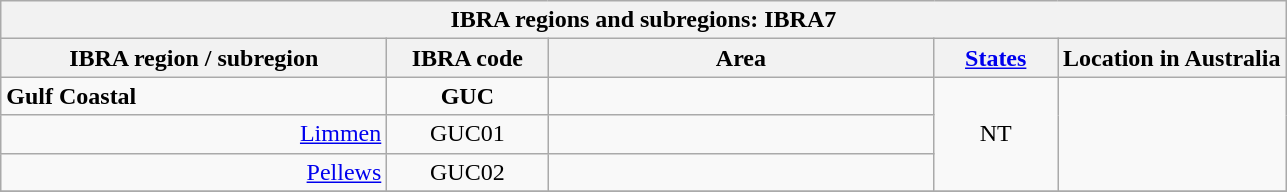<table class="wikitable sortable">
<tr>
<th rowwidth=100px colspan=5>IBRA regions and subregions: IBRA7</th>
</tr>
<tr>
<th scope="col" width="250px">IBRA region / subregion</th>
<th scope="col" width="100px">IBRA code</th>
<th scope="col" width="250px">Area</th>
<th scope="col" width="75px"><a href='#'>States</a></th>
<th>Location in Australia</th>
</tr>
<tr>
<td><strong>Gulf Coastal</strong></td>
<td align="center"><strong>GUC</strong></td>
<td align="right"><strong></strong></td>
<td align="center" rowspan=3>NT</td>
<td align="center" rowspan=3></td>
</tr>
<tr>
<td align="right"><a href='#'>Limmen</a></td>
<td align="center">GUC01</td>
<td align="right"></td>
</tr>
<tr>
<td align="right"><a href='#'>Pellews</a></td>
<td align="center">GUC02</td>
<td align="right"></td>
</tr>
<tr>
</tr>
</table>
